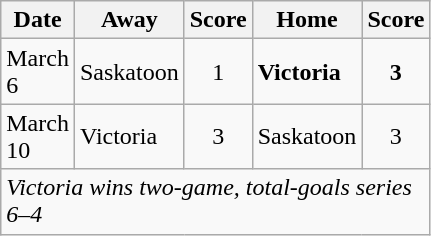<table class="wikitable">
<tr>
<th width="6em">Date</th>
<th width="8em">Away</th>
<th width="6em">Score</th>
<th width="8em">Home</th>
<th width="6em">Score</th>
</tr>
<tr>
<td>March 6</td>
<td>Saskatoon</td>
<td align="center">1</td>
<td><strong>Victoria</strong></td>
<td align="center"><strong>3</strong></td>
</tr>
<tr>
<td>March 10</td>
<td>Victoria</td>
<td align="center">3</td>
<td>Saskatoon</td>
<td align="center">3</td>
</tr>
<tr>
<td colspan="5"><em>Victoria wins two-game, total-goals series 6–4</em></td>
</tr>
</table>
